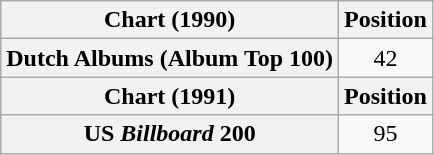<table class="wikitable plainrowheaders" style="text-align:center">
<tr>
<th scope="col">Chart (1990)</th>
<th scope="col">Position</th>
</tr>
<tr>
<th scope="row">Dutch Albums (Album Top 100)</th>
<td>42</td>
</tr>
<tr>
<th scope="col">Chart (1991)</th>
<th scope="col">Position</th>
</tr>
<tr>
<th scope="row">US <em>Billboard</em> 200</th>
<td>95</td>
</tr>
</table>
